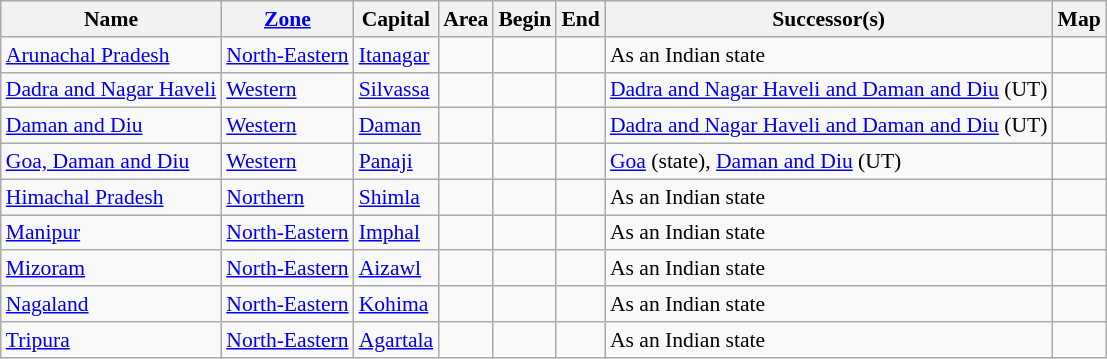<table class="wikitable sortable" style="font-size: 90%;">
<tr>
<th>Name</th>
<th><a href='#'>Zone</a></th>
<th>Capital</th>
<th>Area</th>
<th>Begin</th>
<th>End</th>
<th>Successor(s)</th>
<th>Map</th>
</tr>
<tr>
<td><a href='#'>Arunachal Pradesh</a></td>
<td><a href='#'>North-Eastern</a></td>
<td><a href='#'>Itanagar</a></td>
<td></td>
<td></td>
<td></td>
<td>As an Indian state</td>
<td></td>
</tr>
<tr>
<td><a href='#'>Dadra and Nagar Haveli</a></td>
<td><a href='#'>Western</a></td>
<td><a href='#'>Silvassa</a></td>
<td></td>
<td></td>
<td></td>
<td><a href='#'>Dadra and Nagar Haveli and Daman and Diu</a> (UT)</td>
<td></td>
</tr>
<tr>
<td><a href='#'>Daman and Diu</a></td>
<td><a href='#'>Western</a></td>
<td><a href='#'>Daman</a></td>
<td></td>
<td></td>
<td></td>
<td><a href='#'>Dadra and Nagar Haveli and Daman and Diu</a> (UT)</td>
<td></td>
</tr>
<tr>
<td><a href='#'>Goa, Daman and Diu</a></td>
<td><a href='#'>Western</a></td>
<td><a href='#'>Panaji</a></td>
<td></td>
<td></td>
<td></td>
<td><a href='#'>Goa</a> (state), <a href='#'>Daman and Diu</a> (UT)</td>
<td></td>
</tr>
<tr>
<td><a href='#'>Himachal Pradesh</a></td>
<td><a href='#'>Northern</a></td>
<td><a href='#'>Shimla</a></td>
<td></td>
<td></td>
<td></td>
<td>As an Indian state</td>
<td></td>
</tr>
<tr>
<td><a href='#'>Manipur</a></td>
<td><a href='#'>North-Eastern</a></td>
<td><a href='#'>Imphal</a></td>
<td></td>
<td></td>
<td></td>
<td>As an Indian state</td>
<td></td>
</tr>
<tr>
<td><a href='#'>Mizoram</a></td>
<td><a href='#'>North-Eastern</a></td>
<td><a href='#'>Aizawl</a></td>
<td></td>
<td></td>
<td></td>
<td>As an Indian state</td>
<td></td>
</tr>
<tr>
<td><a href='#'>Nagaland</a></td>
<td><a href='#'>North-Eastern</a></td>
<td><a href='#'>Kohima</a></td>
<td></td>
<td></td>
<td></td>
<td>As an Indian state</td>
<td></td>
</tr>
<tr>
<td><a href='#'>Tripura</a></td>
<td><a href='#'>North-Eastern</a></td>
<td><a href='#'>Agartala</a></td>
<td></td>
<td></td>
<td></td>
<td>As an Indian state</td>
<td></td>
</tr>
</table>
